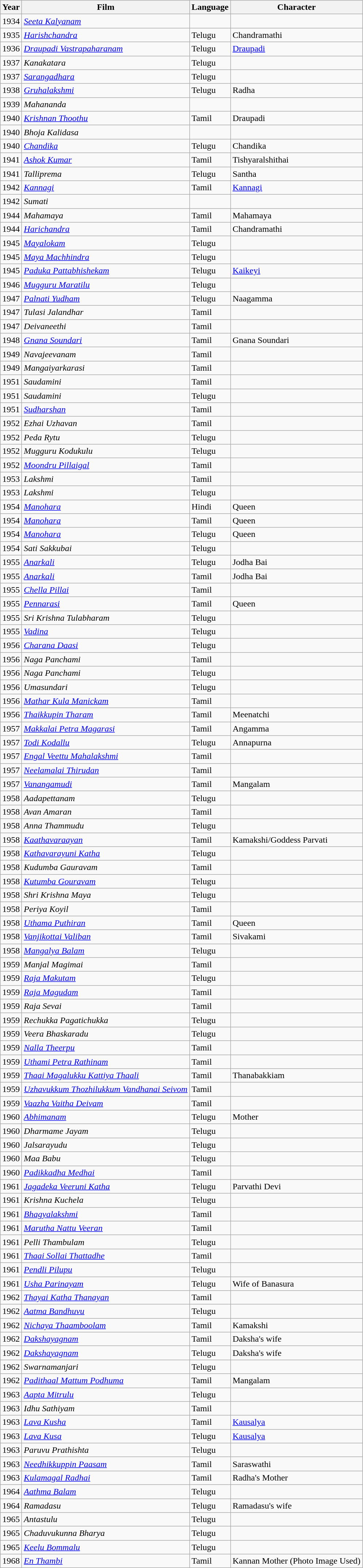<table class="wikitable sortable">
<tr>
<th>Year</th>
<th>Film</th>
<th>Language</th>
<th>Character</th>
</tr>
<tr>
<td>1934</td>
<td><em><a href='#'>Seeta Kalyanam</a></em></td>
<td></td>
<td></td>
</tr>
<tr>
<td>1935</td>
<td><a href='#'><em>Harishchandra</em></a></td>
<td>Telugu</td>
<td>Chandramathi</td>
</tr>
<tr>
<td>1936</td>
<td><em><a href='#'>Draupadi Vastrapaharanam</a></em></td>
<td>Telugu</td>
<td><a href='#'>Draupadi</a></td>
</tr>
<tr>
<td>1937</td>
<td><em>Kanakatara</em></td>
<td>Telugu</td>
<td></td>
</tr>
<tr>
<td>1937</td>
<td><em><a href='#'>Sarangadhara</a></em></td>
<td>Telugu</td>
<td></td>
</tr>
<tr>
<td>1938</td>
<td><em><a href='#'>Gruhalakshmi</a></em></td>
<td>Telugu</td>
<td>Radha</td>
</tr>
<tr>
<td>1939</td>
<td><em>Mahananda</em></td>
<td></td>
<td></td>
</tr>
<tr>
<td>1940</td>
<td><em><a href='#'>Krishnan Thoothu</a></em></td>
<td>Tamil</td>
<td>Draupadi</td>
</tr>
<tr>
<td>1940</td>
<td><em>Bhoja Kalidasa</em></td>
<td></td>
<td></td>
</tr>
<tr>
<td>1940</td>
<td><em><a href='#'>Chandika</a></em></td>
<td>Telugu</td>
<td>Chandika</td>
</tr>
<tr>
<td>1941</td>
<td><em><a href='#'>Ashok Kumar</a></em></td>
<td>Tamil</td>
<td>Tishyaralshithai</td>
</tr>
<tr>
<td>1941</td>
<td><em>Talliprema</em></td>
<td>Telugu</td>
<td>Santha</td>
</tr>
<tr>
<td>1942</td>
<td><em><a href='#'>Kannagi</a></em></td>
<td>Tamil</td>
<td><a href='#'>Kannagi</a></td>
</tr>
<tr>
<td>1942</td>
<td><em>Sumati</em></td>
<td></td>
<td></td>
</tr>
<tr>
<td>1944</td>
<td><em>Mahamaya</em></td>
<td>Tamil</td>
<td>Mahamaya</td>
</tr>
<tr>
<td>1944</td>
<td><em><a href='#'>Harichandra</a></em></td>
<td>Tamil</td>
<td>Chandramathi</td>
</tr>
<tr>
<td>1945</td>
<td><em><a href='#'>Mayalokam</a></em></td>
<td>Telugu</td>
<td></td>
</tr>
<tr>
<td>1945</td>
<td><em><a href='#'>Maya Machhindra</a></em></td>
<td>Telugu</td>
<td></td>
</tr>
<tr>
<td>1945</td>
<td><em><a href='#'>Paduka Pattabhishekam</a></em></td>
<td>Telugu</td>
<td><a href='#'>Kaikeyi</a></td>
</tr>
<tr>
<td>1946</td>
<td><em><a href='#'>Mugguru Maratilu</a></em></td>
<td>Telugu</td>
<td></td>
</tr>
<tr>
<td>1947</td>
<td><em><a href='#'>Palnati Yudham</a></em></td>
<td>Telugu</td>
<td>Naagamma</td>
</tr>
<tr>
<td>1947</td>
<td><em>Tulasi Jalandhar</em></td>
<td>Tamil</td>
<td></td>
</tr>
<tr>
<td>1947</td>
<td><em>Deivaneethi</em></td>
<td>Tamil</td>
<td></td>
</tr>
<tr>
<td>1948</td>
<td><em><a href='#'>Gnana Soundari</a></em></td>
<td>Tamil</td>
<td>Gnana Soundari</td>
</tr>
<tr>
<td>1949</td>
<td><em>Navajeevanam</em></td>
<td>Tamil</td>
<td></td>
</tr>
<tr>
<td>1949</td>
<td><em>Mangaiyarkarasi</em></td>
<td>Tamil</td>
<td></td>
</tr>
<tr>
<td>1951</td>
<td><em>Saudamini</em></td>
<td>Tamil</td>
<td></td>
</tr>
<tr>
<td>1951</td>
<td><em>Saudamini</em></td>
<td>Telugu</td>
<td></td>
</tr>
<tr>
<td>1951</td>
<td><em><a href='#'>Sudharshan</a></em></td>
<td>Tamil</td>
<td></td>
</tr>
<tr>
<td>1952</td>
<td><em>Ezhai Uzhavan</em></td>
<td>Tamil</td>
<td></td>
</tr>
<tr>
<td>1952</td>
<td><em>Peda Rytu</em></td>
<td>Telugu</td>
<td></td>
</tr>
<tr>
<td>1952</td>
<td><em>Mugguru Kodukulu</em></td>
<td>Telugu</td>
<td></td>
</tr>
<tr>
<td>1952</td>
<td><em><a href='#'>Moondru Pillaigal</a></em></td>
<td>Tamil</td>
<td></td>
</tr>
<tr>
<td>1953</td>
<td><em>Lakshmi</em></td>
<td>Tamil</td>
<td></td>
</tr>
<tr>
<td>1953</td>
<td><em>Lakshmi</em></td>
<td>Telugu</td>
<td></td>
</tr>
<tr>
<td>1954</td>
<td><em><a href='#'>Manohara</a></em></td>
<td>Hindi</td>
<td>Queen</td>
</tr>
<tr>
<td>1954</td>
<td><em><a href='#'>Manohara</a></em></td>
<td>Tamil</td>
<td>Queen</td>
</tr>
<tr>
<td>1954</td>
<td><em><a href='#'>Manohara</a></em></td>
<td>Telugu</td>
<td>Queen</td>
</tr>
<tr>
<td>1954</td>
<td><em>Sati Sakkubai</em></td>
<td>Telugu</td>
<td></td>
</tr>
<tr>
<td>1955</td>
<td><em><a href='#'>Anarkali</a></em></td>
<td>Telugu</td>
<td>Jodha Bai</td>
</tr>
<tr>
<td>1955</td>
<td><em><a href='#'>Anarkali</a></em></td>
<td>Tamil</td>
<td>Jodha Bai</td>
</tr>
<tr>
<td>1955</td>
<td><em><a href='#'>Chella Pillai</a></em></td>
<td>Tamil</td>
<td></td>
</tr>
<tr>
<td>1955</td>
<td><em><a href='#'>Pennarasi</a></em></td>
<td>Tamil</td>
<td>Queen</td>
</tr>
<tr>
<td>1955</td>
<td><em>Sri Krishna Tulabharam</em></td>
<td>Telugu</td>
<td></td>
</tr>
<tr>
<td>1955</td>
<td><em><a href='#'>Vadina</a></em></td>
<td>Telugu</td>
<td></td>
</tr>
<tr>
<td>1956</td>
<td><em><a href='#'>Charana Daasi</a></em></td>
<td>Telugu</td>
<td></td>
</tr>
<tr>
<td>1956</td>
<td><em>Naga Panchami</em></td>
<td>Tamil</td>
<td></td>
</tr>
<tr>
<td>1956</td>
<td><em>Naga Panchami</em></td>
<td>Telugu</td>
<td></td>
</tr>
<tr>
<td>1956</td>
<td><em>Umasundari</em></td>
<td>Telugu</td>
<td></td>
</tr>
<tr>
<td>1956</td>
<td><em><a href='#'>Mathar Kula Manickam</a></em></td>
<td>Tamil</td>
<td></td>
</tr>
<tr>
<td>1956</td>
<td><em><a href='#'>Thaikkupin Tharam</a></em></td>
<td>Tamil</td>
<td>Meenatchi</td>
</tr>
<tr>
<td>1957</td>
<td><em><a href='#'>Makkalai Petra Magarasi</a></em></td>
<td>Tamil</td>
<td>Angamma</td>
</tr>
<tr>
<td>1957</td>
<td><em><a href='#'>Todi Kodallu</a></em></td>
<td>Telugu</td>
<td>Annapurna</td>
</tr>
<tr>
<td>1957</td>
<td><em><a href='#'>Engal Veettu Mahalakshmi</a></em></td>
<td>Tamil</td>
<td></td>
</tr>
<tr>
<td>1957</td>
<td><em><a href='#'>Neelamalai Thirudan</a></em></td>
<td>Tamil</td>
<td></td>
</tr>
<tr>
<td>1957</td>
<td><em><a href='#'>Vanangamudi</a></em></td>
<td>Tamil</td>
<td>Mangalam</td>
</tr>
<tr>
<td>1958</td>
<td><em>Aadapettanam</em></td>
<td>Telugu</td>
<td></td>
</tr>
<tr>
<td>1958</td>
<td><em>Avan Amaran</em></td>
<td>Tamil</td>
<td></td>
</tr>
<tr>
<td>1958</td>
<td><em>Anna Thammudu</em></td>
<td>Telugu</td>
<td></td>
</tr>
<tr>
<td>1958</td>
<td><em><a href='#'>Kaathavaraayan</a></em></td>
<td>Tamil</td>
<td>Kamakshi/Goddess Parvati</td>
</tr>
<tr>
<td>1958</td>
<td><em><a href='#'>Kathavarayuni Katha</a></em></td>
<td>Telugu</td>
<td></td>
</tr>
<tr>
<td>1958</td>
<td><em>Kudumba Gauravam</em></td>
<td>Tamil</td>
<td></td>
</tr>
<tr>
<td>1958</td>
<td><em><a href='#'>Kutumba Gouravam</a></em></td>
<td>Telugu</td>
<td></td>
</tr>
<tr>
<td>1958</td>
<td><em>Shri Krishna Maya</em></td>
<td>Telugu</td>
<td></td>
</tr>
<tr>
<td>1958</td>
<td><em>Periya Koyil</em></td>
<td>Tamil</td>
<td></td>
</tr>
<tr>
<td>1958</td>
<td><em><a href='#'>Uthama Puthiran</a></em></td>
<td>Tamil</td>
<td>Queen</td>
</tr>
<tr>
<td>1958</td>
<td><em><a href='#'>Vanjikottai Valiban</a></em></td>
<td>Tamil</td>
<td>Sivakami</td>
</tr>
<tr>
<td>1958</td>
<td><em><a href='#'>Mangalya Balam</a></em></td>
<td>Telugu</td>
<td></td>
</tr>
<tr>
<td>1959</td>
<td><em>Manjal Magimai</em></td>
<td>Tamil</td>
<td></td>
</tr>
<tr>
<td>1959</td>
<td><em><a href='#'>Raja Makutam</a></em></td>
<td>Telugu</td>
<td></td>
</tr>
<tr>
<td>1959</td>
<td><em><a href='#'>Raja Magudam</a></em></td>
<td>Tamil</td>
<td></td>
</tr>
<tr>
<td>1959</td>
<td><em>Raja Sevai</em></td>
<td>Tamil</td>
<td></td>
</tr>
<tr>
<td>1959</td>
<td><em>Rechukka Pagatichukka</em></td>
<td>Telugu</td>
<td></td>
</tr>
<tr>
<td>1959</td>
<td><em>Veera Bhaskaradu</em></td>
<td>Telugu</td>
<td></td>
</tr>
<tr>
<td>1959</td>
<td><em><a href='#'>Nalla Theerpu</a></em></td>
<td>Tamil</td>
<td></td>
</tr>
<tr>
<td>1959</td>
<td><em><a href='#'>Uthami Petra Rathinam</a></em></td>
<td>Tamil</td>
<td></td>
</tr>
<tr>
<td>1959</td>
<td><em><a href='#'>Thaai Magalukku Kattiya Thaali</a></em></td>
<td>Tamil</td>
<td>Thanabakkiam</td>
</tr>
<tr>
<td>1959</td>
<td><em><a href='#'>Uzhavukkum Thozhilukkum Vandhanai Seivom</a></em></td>
<td>Tamil</td>
<td></td>
</tr>
<tr>
<td>1959</td>
<td><em><a href='#'>Vaazha Vaitha Deivam</a></em></td>
<td>Tamil</td>
<td></td>
</tr>
<tr>
<td>1960</td>
<td><em><a href='#'>Abhimanam</a></em></td>
<td>Telugu</td>
<td>Mother</td>
</tr>
<tr>
<td>1960</td>
<td><em>Dharmame Jayam</em></td>
<td>Telugu</td>
<td></td>
</tr>
<tr>
<td>1960</td>
<td><em>Jalsarayudu</em></td>
<td>Telugu</td>
<td></td>
</tr>
<tr>
<td>1960</td>
<td><em>Maa Babu</em></td>
<td>Telugu</td>
<td></td>
</tr>
<tr>
<td>1960</td>
<td><em><a href='#'>Padikkadha Medhai</a></em></td>
<td>Tamil</td>
<td></td>
</tr>
<tr>
<td>1961</td>
<td><em><a href='#'>Jagadeka Veeruni Katha</a></em></td>
<td>Telugu</td>
<td>Parvathi Devi</td>
</tr>
<tr>
<td>1961</td>
<td><em>Krishna Kuchela</em></td>
<td>Telugu</td>
<td></td>
</tr>
<tr>
<td>1961</td>
<td><em><a href='#'>Bhagyalakshmi</a></em></td>
<td>Tamil</td>
<td></td>
</tr>
<tr>
<td>1961</td>
<td><em><a href='#'>Marutha Nattu Veeran</a></em></td>
<td>Tamil</td>
<td></td>
</tr>
<tr>
<td>1961</td>
<td><em>Pelli Thambulam</em></td>
<td>Telugu</td>
<td></td>
</tr>
<tr>
<td>1961</td>
<td><em><a href='#'>Thaai Sollai Thattadhe</a></em></td>
<td>Tamil</td>
<td></td>
</tr>
<tr>
<td>1961</td>
<td><em><a href='#'>Pendli Pilupu</a></em></td>
<td>Telugu</td>
<td></td>
</tr>
<tr>
<td>1961</td>
<td><em><a href='#'>Usha Parinayam</a></em></td>
<td>Telugu</td>
<td>Wife of Banasura</td>
</tr>
<tr>
<td>1962</td>
<td><em><a href='#'>Thayai Katha Thanayan</a></em></td>
<td>Tamil</td>
<td></td>
</tr>
<tr>
<td>1962</td>
<td><em><a href='#'>Aatma Bandhuvu</a></em></td>
<td>Telugu</td>
<td></td>
</tr>
<tr>
<td>1962</td>
<td><em><a href='#'>Nichaya Thaamboolam</a></em></td>
<td>Tamil</td>
<td>Kamakshi</td>
</tr>
<tr>
<td>1962</td>
<td><em><a href='#'>Dakshayagnam</a></em></td>
<td>Tamil</td>
<td>Daksha's wife</td>
</tr>
<tr>
<td>1962</td>
<td><em><a href='#'>Dakshayagnam</a></em></td>
<td>Telugu</td>
<td>Daksha's wife</td>
</tr>
<tr>
<td>1962</td>
<td><em>Swarnamanjari</em></td>
<td>Telugu</td>
<td></td>
</tr>
<tr>
<td>1962</td>
<td><em><a href='#'>Padithaal Mattum Podhuma</a></em></td>
<td>Tamil</td>
<td>Mangalam</td>
</tr>
<tr>
<td>1963</td>
<td><em><a href='#'>Aapta Mitrulu</a></em></td>
<td>Telugu</td>
<td></td>
</tr>
<tr>
<td>1963</td>
<td><em>Idhu Sathiyam</em></td>
<td>Tamil</td>
<td></td>
</tr>
<tr>
<td>1963</td>
<td><em><a href='#'>Lava Kusha</a></em></td>
<td>Tamil</td>
<td><a href='#'>Kausalya</a></td>
</tr>
<tr>
<td>1963</td>
<td><em><a href='#'>Lava Kusa</a></em></td>
<td>Telugu</td>
<td><a href='#'>Kausalya</a></td>
</tr>
<tr>
<td>1963</td>
<td><em>Paruvu Prathishta</em></td>
<td>Telugu</td>
<td></td>
</tr>
<tr>
<td>1963</td>
<td><em><a href='#'>Needhikkuppin Paasam</a></em></td>
<td>Tamil</td>
<td>Saraswathi</td>
</tr>
<tr>
<td>1963</td>
<td><em><a href='#'>Kulamagal Radhai</a></em></td>
<td>Tamil</td>
<td>Radha's Mother</td>
</tr>
<tr>
<td>1964</td>
<td><em><a href='#'>Aathma Balam</a></em></td>
<td>Telugu</td>
<td></td>
</tr>
<tr>
<td>1964</td>
<td><em>Ramadasu</em></td>
<td>Telugu</td>
<td>Ramadasu's wife</td>
</tr>
<tr>
<td>1965</td>
<td><em>Antastulu</em></td>
<td>Telugu</td>
<td></td>
</tr>
<tr>
<td>1965</td>
<td><em>Chaduvukunna Bharya</em></td>
<td>Telugu</td>
<td></td>
</tr>
<tr>
<td>1965</td>
<td><em><a href='#'>Keelu Bommalu</a></em></td>
<td>Telugu</td>
<td></td>
</tr>
<tr>
<td>1968</td>
<td><em><a href='#'>En Thambi</a></em></td>
<td>Tamil</td>
<td>Kannan Mother (Photo Image Used)</td>
</tr>
</table>
